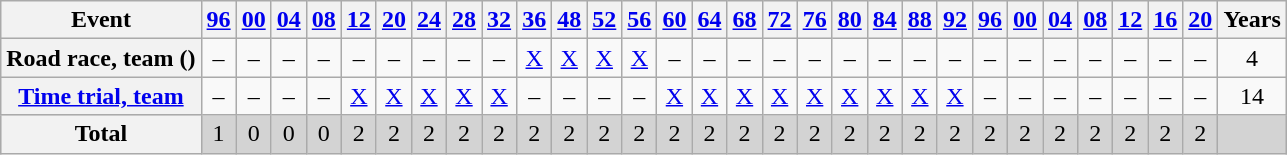<table class="wikitable plainrowheaders sticky-header" style="text-align:center;">
<tr>
<th scope="col">Event</th>
<th scope="col"><a href='#'>96</a></th>
<th scope="col"><a href='#'>00</a></th>
<th scope="col"><a href='#'>04</a></th>
<th scope="col"><a href='#'>08</a></th>
<th scope="col"><a href='#'>12</a></th>
<th scope="col"><a href='#'>20</a></th>
<th scope="col"><a href='#'>24</a></th>
<th scope="col"><a href='#'>28</a></th>
<th scope="col"><a href='#'>32</a></th>
<th scope="col"><a href='#'>36</a></th>
<th scope="col"><a href='#'>48</a></th>
<th scope="col"><a href='#'>52</a></th>
<th scope="col"><a href='#'>56</a></th>
<th scope="col"><a href='#'>60</a></th>
<th scope="col"><a href='#'>64</a></th>
<th scope="col"><a href='#'>68</a></th>
<th scope="col"><a href='#'>72</a></th>
<th scope="col"><a href='#'>76</a></th>
<th scope="col"><a href='#'>80</a></th>
<th scope="col"><a href='#'>84</a></th>
<th scope="col"><a href='#'>88</a></th>
<th scope="col"><a href='#'>92</a></th>
<th scope="col"><a href='#'>96</a></th>
<th scope="col"><a href='#'>00</a></th>
<th scope="col"><a href='#'>04</a></th>
<th scope="col"><a href='#'>08</a></th>
<th scope="col"><a href='#'>12</a></th>
<th scope="col"><a href='#'>16</a></th>
<th scope="col"><a href='#'>20</a></th>
<th scope="col">Years</th>
</tr>
<tr>
<th scope="row">Road race, team ()</th>
<td>–</td>
<td>–</td>
<td>–</td>
<td>–</td>
<td>–</td>
<td>–</td>
<td>–</td>
<td>–</td>
<td>–</td>
<td><a href='#'>X</a></td>
<td><a href='#'>X</a></td>
<td><a href='#'>X</a></td>
<td><a href='#'>X</a></td>
<td>–</td>
<td>–</td>
<td>–</td>
<td>–</td>
<td>–</td>
<td>–</td>
<td>–</td>
<td>–</td>
<td>–</td>
<td>–</td>
<td>–</td>
<td>–</td>
<td>–</td>
<td>–</td>
<td>–</td>
<td>–</td>
<td>4</td>
</tr>
<tr>
<th scope="row"><a href='#'>Time trial, team</a></th>
<td>–</td>
<td>–</td>
<td>–</td>
<td>–</td>
<td><a href='#'>X</a></td>
<td><a href='#'>X</a></td>
<td><a href='#'>X</a></td>
<td><a href='#'>X</a></td>
<td><a href='#'>X</a></td>
<td>–</td>
<td>–</td>
<td>–</td>
<td>–</td>
<td><a href='#'>X</a></td>
<td><a href='#'>X</a></td>
<td><a href='#'>X</a></td>
<td><a href='#'>X</a></td>
<td><a href='#'>X</a></td>
<td><a href='#'>X</a></td>
<td><a href='#'>X</a></td>
<td><a href='#'>X</a></td>
<td><a href='#'>X</a></td>
<td>–</td>
<td>–</td>
<td>–</td>
<td>–</td>
<td>–</td>
<td>–</td>
<td>–</td>
<td>14</td>
</tr>
<tr bgcolor="lightgray">
<th scope="row"><strong>Total</strong></th>
<td>1</td>
<td>0</td>
<td>0</td>
<td>0</td>
<td>2</td>
<td>2</td>
<td>2</td>
<td>2</td>
<td>2</td>
<td>2</td>
<td>2</td>
<td>2</td>
<td>2</td>
<td>2</td>
<td>2</td>
<td>2</td>
<td>2</td>
<td>2</td>
<td>2</td>
<td>2</td>
<td>2</td>
<td>2</td>
<td>2</td>
<td>2</td>
<td>2</td>
<td>2</td>
<td>2</td>
<td>2</td>
<td>2</td>
<td></td>
</tr>
</table>
